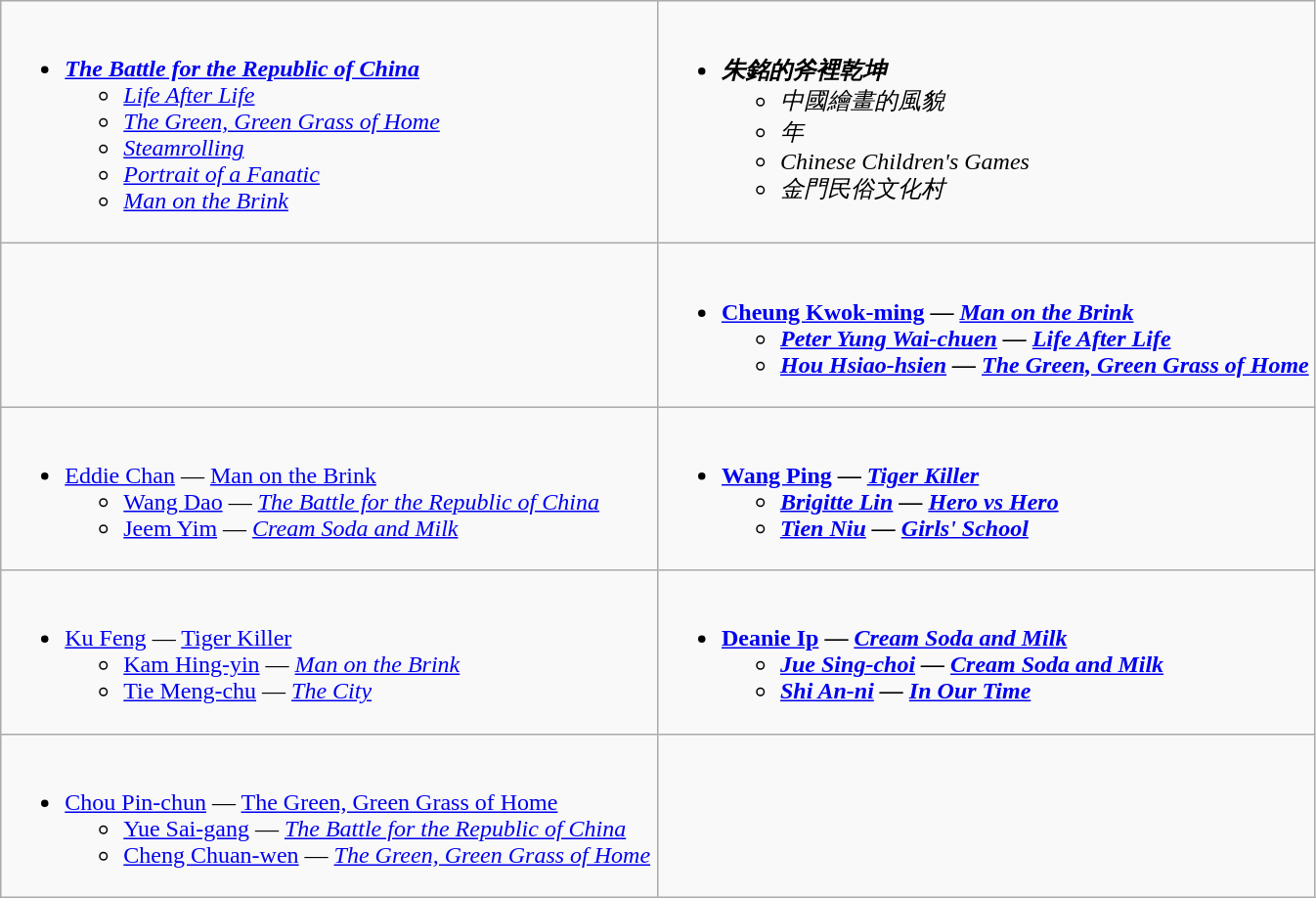<table class=wikitable>
<tr>
<td valign="top" width="50%"><br><ul><li><strong><em><a href='#'>The Battle for the Republic of China</a></em></strong><ul><li><em><a href='#'>Life After Life</a></em></li><li><em><a href='#'>The Green, Green Grass of Home</a></em></li><li><em><a href='#'>Steamrolling</a></em></li><li><em><a href='#'>Portrait of a Fanatic</a></em></li><li><em><a href='#'>Man on the Brink</a></em></li></ul></li></ul></td>
<td valign="top" width="50%"><br><ul><li><strong><em>朱銘的斧裡乾坤</em></strong><ul><li><em>中國繪畫的風貌</em></li><li><em>年</em></li><li><em>Chinese Children's Games</em></li><li><em>金門民俗文化村</em></li></ul></li></ul></td>
</tr>
<tr>
<td valign="top" width="50%"><br>
</td>
<td valign="top" width="50%"><br><ul><li><strong><a href='#'>Cheung Kwok-ming</a> — <em><a href='#'>Man on the Brink</a><strong><em><ul><li><a href='#'>Peter Yung Wai-chuen</a>  — </em><a href='#'>Life After Life</a><em></li><li><a href='#'>Hou Hsiao-hsien</a> — </em><a href='#'>The Green, Green Grass of Home</a><em></li></ul></li></ul></td>
</tr>
<tr>
<td valign="top" width="50%"><br><ul><li></strong><a href='#'>Eddie Chan</a> — </em><a href='#'>Man on the Brink</a></em></strong><ul><li><a href='#'>Wang Dao</a> — <em><a href='#'>The Battle for the Republic of China</a></em></li><li><a href='#'>Jeem Yim</a> — <em><a href='#'>Cream Soda and Milk</a></em></li></ul></li></ul></td>
<td valign="top" width="50%"><br><ul><li><strong><a href='#'>Wang Ping</a> — <em><a href='#'>Tiger Killer</a><strong><em><ul><li><a href='#'>Brigitte Lin</a> — </em><a href='#'>Hero vs Hero</a><em></li><li><a href='#'>Tien Niu</a> — </em><a href='#'>Girls' School</a><em></li></ul></li></ul></td>
</tr>
<tr>
<td valign="top" width="50%"><br><ul><li></strong><a href='#'>Ku Feng</a> — </em><a href='#'>Tiger Killer</a></em></strong><ul><li><a href='#'>Kam Hing-yin</a> — <em><a href='#'>Man on the Brink</a></em></li><li><a href='#'>Tie Meng-chu</a> — <em><a href='#'>The City</a></em></li></ul></li></ul></td>
<td valign="top" width="50%"><br><ul><li><strong><a href='#'>Deanie Ip</a> — <em><a href='#'>Cream Soda and Milk</a><strong><em><ul><li><a href='#'>Jue Sing-choi</a> — </em><a href='#'>Cream Soda and Milk</a><em></li><li><a href='#'>Shi An-ni</a> — </em><a href='#'>In Our Time</a><em></li></ul></li></ul></td>
</tr>
<tr>
<td valign="top" width="50%"><br><ul><li></strong><a href='#'>Chou Pin-chun</a> — </em><a href='#'>The Green, Green Grass of Home</a></em></strong><ul><li><a href='#'>Yue Sai-gang</a> — <em><a href='#'>The Battle for the Republic of China</a></em></li><li><a href='#'>Cheng Chuan-wen</a> — <em><a href='#'>The Green, Green Grass of Home</a></em></li></ul></li></ul></td>
</tr>
</table>
